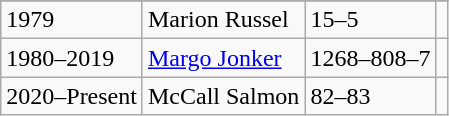<table class="wikitable">
<tr style="text-align:center;">
</tr>
<tr>
<td>1979</td>
<td>Marion Russel</td>
<td>15–5</td>
<td></td>
</tr>
<tr>
<td>1980–2019</td>
<td><a href='#'>Margo Jonker</a></td>
<td>1268–808–7</td>
<td></td>
</tr>
<tr>
<td>2020–Present</td>
<td>McCall Salmon</td>
<td>82–83</td>
<td></td>
</tr>
</table>
